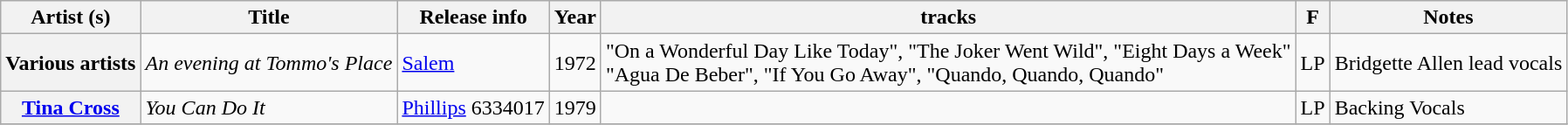<table class="wikitable plainrowheaders sortable">
<tr>
<th scope="col">Artist (s)</th>
<th scope="col">Title</th>
<th scope="col">Release info</th>
<th scope="col">Year</th>
<th scope="col">tracks</th>
<th scope="col">F</th>
<th scope="col" class="unsortable">Notes</th>
</tr>
<tr>
<th scope="row">Various artists</th>
<td><em>An evening at Tommo's Place</em></td>
<td><a href='#'>Salem</a></td>
<td>1972</td>
<td>"On a Wonderful Day Like Today", "The Joker Went Wild", "Eight Days a Week"<br>"Agua De Beber", "If You Go Away", "Quando, Quando, Quando"</td>
<td>LP</td>
<td>Bridgette Allen lead vocals</td>
</tr>
<tr>
<th scope="row"><a href='#'>Tina Cross</a></th>
<td><em>You Can Do It </em></td>
<td><a href='#'>Phillips</a> 6334017</td>
<td>1979</td>
<td></td>
<td>LP</td>
<td>Backing Vocals</td>
</tr>
<tr>
</tr>
</table>
